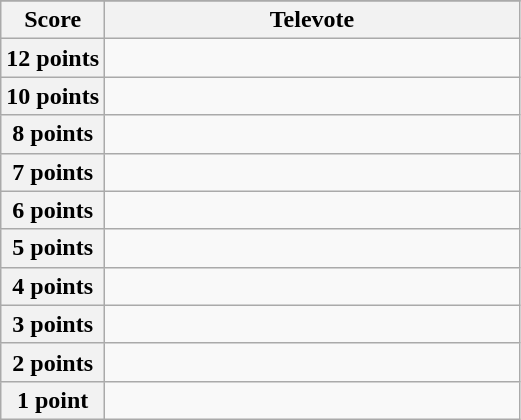<table class="wikitable">
<tr>
</tr>
<tr>
<th scope="col" width="20%">Score</th>
<th scope="col" width="80%">Televote</th>
</tr>
<tr>
<th scope="row">12 points</th>
<td></td>
</tr>
<tr>
<th scope="row">10 points</th>
<td></td>
</tr>
<tr>
<th scope="row">8 points</th>
<td></td>
</tr>
<tr>
<th scope="row">7 points</th>
<td></td>
</tr>
<tr>
<th scope="row">6 points</th>
<td></td>
</tr>
<tr>
<th scope="row">5 points</th>
<td></td>
</tr>
<tr>
<th scope="row">4 points</th>
<td></td>
</tr>
<tr>
<th scope="row">3 points</th>
<td></td>
</tr>
<tr>
<th scope="row">2 points</th>
<td></td>
</tr>
<tr>
<th scope="row">1 point</th>
<td></td>
</tr>
</table>
